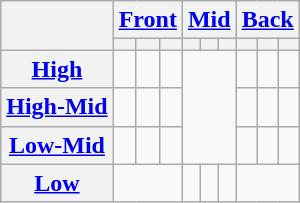<table class="wikitable" style="text-align:center;">
<tr>
<th rowspan="2"></th>
<th colspan="3"><a href='#'>Front</a></th>
<th colspan="3"><a href='#'>Mid</a></th>
<th colspan="3"><a href='#'>Back</a></th>
</tr>
<tr>
<th></th>
<th></th>
<th></th>
<th></th>
<th></th>
<th></th>
<th></th>
<th></th>
<th></th>
</tr>
<tr>
<th><a href='#'>High</a></th>
<td></td>
<td></td>
<td></td>
<td colspan="3" rowspan="3"></td>
<td></td>
<td></td>
<td></td>
</tr>
<tr>
<th><a href='#'>High-Mid</a></th>
<td></td>
<td></td>
<td></td>
<td></td>
<td></td>
<td></td>
</tr>
<tr>
<th><a href='#'>Low-Mid</a></th>
<td></td>
<td></td>
<td></td>
<td></td>
<td></td>
<td></td>
</tr>
<tr>
<th><a href='#'>Low</a></th>
<td colspan="3"></td>
<td></td>
<td></td>
<td></td>
<td colspan="3"></td>
</tr>
</table>
